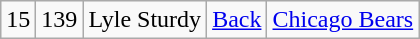<table class="wikitable" style="text-align:center">
<tr>
<td>15</td>
<td>139</td>
<td>Lyle Sturdy</td>
<td><a href='#'>Back</a></td>
<td><a href='#'>Chicago Bears</a></td>
</tr>
</table>
